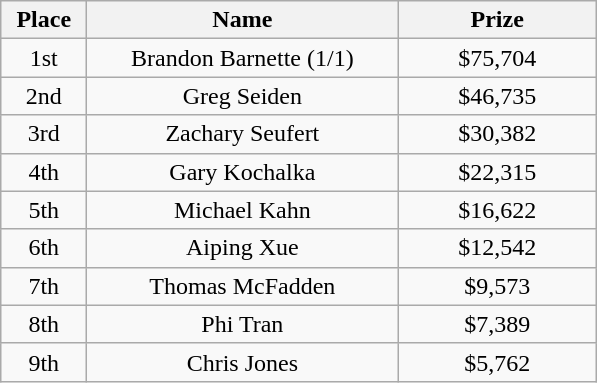<table class="wikitable">
<tr>
<th width="50">Place</th>
<th width="200">Name</th>
<th width="125">Prize</th>
</tr>
<tr>
<td align = "center">1st</td>
<td align = "center">Brandon Barnette (1/1)</td>
<td align = "center">$75,704</td>
</tr>
<tr>
<td align = "center">2nd</td>
<td align = "center">Greg Seiden</td>
<td align = "center">$46,735</td>
</tr>
<tr>
<td align = "center">3rd</td>
<td align = "center">Zachary Seufert</td>
<td align = "center">$30,382</td>
</tr>
<tr>
<td align = "center">4th</td>
<td align = "center">Gary Kochalka</td>
<td align = "center">$22,315</td>
</tr>
<tr>
<td align = "center">5th</td>
<td align = "center">Michael Kahn</td>
<td align = "center">$16,622</td>
</tr>
<tr>
<td align = "center">6th</td>
<td align = "center">Aiping Xue</td>
<td align = "center">$12,542</td>
</tr>
<tr>
<td align = "center">7th</td>
<td align = "center">Thomas McFadden</td>
<td align = "center">$9,573</td>
</tr>
<tr>
<td align = "center">8th</td>
<td align = "center">Phi Tran</td>
<td align = "center">$7,389</td>
</tr>
<tr>
<td align = "center">9th</td>
<td align = "center">Chris Jones</td>
<td align = "center">$5,762</td>
</tr>
</table>
